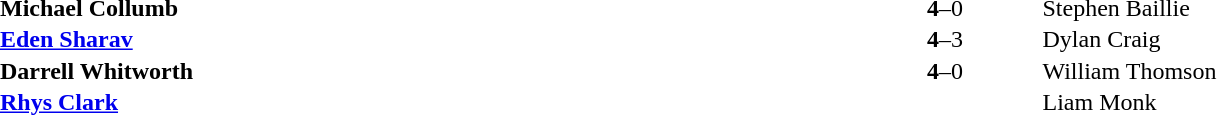<table width="100%" cellspacing="1">
<tr>
<th width=45%></th>
<th width=10%></th>
<th width=45%></th>
</tr>
<tr>
<td> <strong>Michael Collumb</strong></td>
<td align="center"><strong>4</strong>–0</td>
<td> Stephen Baillie</td>
</tr>
<tr>
<td> <strong><a href='#'>Eden Sharav</a></strong></td>
<td align="center"><strong>4</strong>–3</td>
<td> Dylan Craig</td>
</tr>
<tr>
<td> <strong>Darrell Whitworth</strong></td>
<td align="center"><strong>4</strong>–0</td>
<td> William Thomson</td>
</tr>
<tr>
<td> <strong><a href='#'>Rhys Clark</a></strong></td>
<td align="center"></td>
<td> Liam Monk</td>
</tr>
</table>
